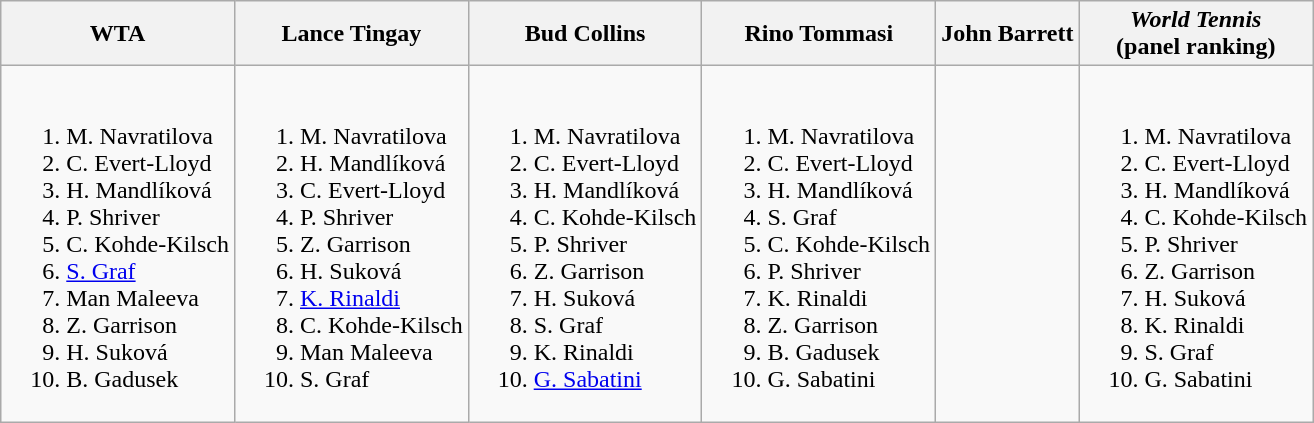<table class="wikitable">
<tr>
<th>WTA</th>
<th>Lance Tingay</th>
<th>Bud Collins</th>
<th>Rino Tommasi</th>
<th>John Barrett</th>
<th><em>World Tennis<br></em>(panel ranking)</th>
</tr>
<tr style="vertical-align: top;">
<td style="white-space: nowrap;"><br><ol><li> M. Navratilova</li><li> C. Evert-Lloyd</li><li> H. Mandlíková</li><li> P. Shriver</li><li> C. Kohde-Kilsch</li><li> <a href='#'>S. Graf</a></li><li> Man Maleeva</li><li> Z. Garrison</li><li> H. Suková</li><li> B. Gadusek</li></ol></td>
<td style="white-space: nowrap;"><br><ol><li> M. Navratilova</li><li> H. Mandlíková</li><li> C. Evert-Lloyd</li><li> P. Shriver</li><li> Z. Garrison</li><li> H. Suková</li><li> <a href='#'>K. Rinaldi</a></li><li> C. Kohde-Kilsch</li><li> Man Maleeva</li><li> S. Graf</li></ol></td>
<td style="white-space: nowrap;"><br><ol><li> M. Navratilova</li><li> C. Evert-Lloyd</li><li> H. Mandlíková</li><li> C. Kohde-Kilsch</li><li> P. Shriver</li><li> Z. Garrison</li><li> H. Suková</li><li> S. Graf</li><li> K. Rinaldi</li><li> <a href='#'>G. Sabatini</a></li></ol></td>
<td style="white-space: nowrap;"><br><ol><li> M. Navratilova</li><li> C. Evert-Lloyd</li><li> H. Mandlíková</li><li> S. Graf</li><li> C. Kohde-Kilsch</li><li> P. Shriver</li><li> K. Rinaldi</li><li> Z. Garrison</li><li> B. Gadusek</li><li> G. Sabatini</li></ol></td>
<td></td>
<td style="white-space: nowrap;"><br><ol><li> M. Navratilova</li><li> C. Evert-Lloyd</li><li> H. Mandlíková</li><li> C. Kohde-Kilsch</li><li> P. Shriver</li><li> Z. Garrison</li><li> H. Suková</li><li> K. Rinaldi</li><li> S. Graf</li><li> G. Sabatini</li></ol></td>
</tr>
</table>
